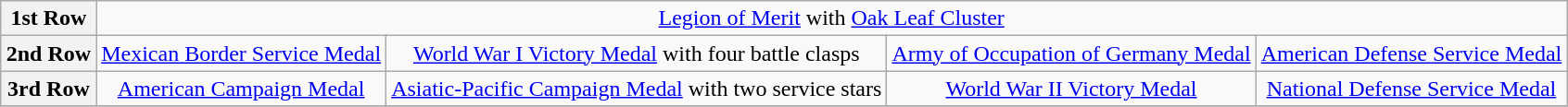<table class="wikitable" style="margin:1em auto; text-align:center;">
<tr>
<th>1st Row</th>
<td colspan="18"><a href='#'>Legion of Merit</a> with <a href='#'>Oak Leaf Cluster</a></td>
</tr>
<tr>
<th>2nd Row</th>
<td colspan="4"><a href='#'>Mexican Border Service Medal</a></td>
<td colspan="4"><a href='#'>World War I Victory Medal</a> with four battle clasps</td>
<td colspan="4"><a href='#'>Army of Occupation of Germany Medal</a></td>
<td colspan="4"><a href='#'>American Defense Service Medal</a></td>
</tr>
<tr>
<th>3rd Row</th>
<td colspan="4"><a href='#'>American Campaign Medal</a></td>
<td colspan="4"><a href='#'>Asiatic-Pacific Campaign Medal</a> with two service stars</td>
<td colspan="4"><a href='#'>World War II Victory Medal</a></td>
<td colspan="4"><a href='#'>National Defense Service Medal</a></td>
</tr>
<tr>
</tr>
</table>
